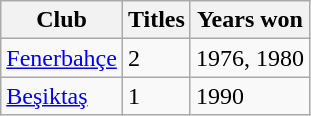<table class="wikitable">
<tr>
<th>Club</th>
<th>Titles</th>
<th>Years won</th>
</tr>
<tr>
<td><a href='#'>Fenerbahçe</a></td>
<td>2</td>
<td>1976, 1980</td>
</tr>
<tr>
<td><a href='#'>Beşiktaş</a></td>
<td>1</td>
<td>1990</td>
</tr>
</table>
